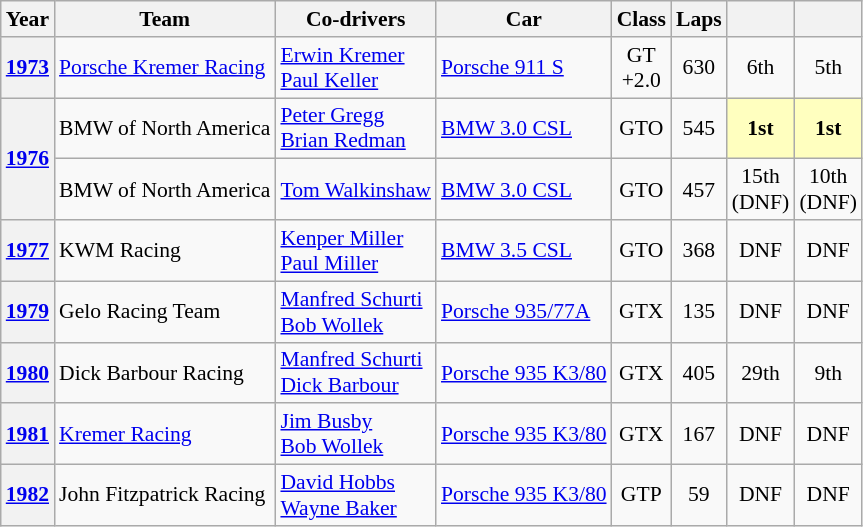<table class="wikitable" style="text-align:center; font-size:90%">
<tr>
<th>Year</th>
<th>Team</th>
<th>Co-drivers</th>
<th>Car</th>
<th>Class</th>
<th>Laps</th>
<th></th>
<th></th>
</tr>
<tr>
<th><a href='#'>1973</a></th>
<td align="left"> <a href='#'>Porsche Kremer Racing</a></td>
<td align="left"> <a href='#'>Erwin Kremer</a><br> <a href='#'>Paul Keller</a></td>
<td align="left"><a href='#'>Porsche 911 S</a></td>
<td>GT<br>+2.0</td>
<td>630</td>
<td>6th</td>
<td>5th</td>
</tr>
<tr>
<th rowspan=2><a href='#'>1976</a></th>
<td align="left"> BMW of North America</td>
<td align="left"> <a href='#'>Peter Gregg</a><br> <a href='#'>Brian Redman</a></td>
<td align="left"><a href='#'>BMW 3.0 CSL</a></td>
<td>GTO</td>
<td>545</td>
<td style="background:#ffffbf;"><strong>1st</strong></td>
<td style="background:#ffffbf;"><strong>1st</strong></td>
</tr>
<tr>
<td align="left"> BMW of North America</td>
<td align="left"> <a href='#'>Tom Walkinshaw</a></td>
<td align="left"><a href='#'>BMW 3.0 CSL</a></td>
<td>GTO</td>
<td>457</td>
<td>15th<br>(DNF)</td>
<td>10th<br>(DNF)</td>
</tr>
<tr>
<th><a href='#'>1977</a></th>
<td align="left"> KWM Racing</td>
<td align="left"> <a href='#'>Kenper Miller</a><br> <a href='#'>Paul Miller</a></td>
<td align="left"><a href='#'>BMW 3.5 CSL</a></td>
<td>GTO</td>
<td>368</td>
<td>DNF</td>
<td>DNF</td>
</tr>
<tr>
<th><a href='#'>1979</a></th>
<td align="left"> Gelo Racing Team</td>
<td align="left"> <a href='#'>Manfred Schurti</a><br> <a href='#'>Bob Wollek</a></td>
<td align="left"><a href='#'>Porsche 935/77A</a></td>
<td>GTX</td>
<td>135</td>
<td>DNF</td>
<td>DNF</td>
</tr>
<tr>
<th><a href='#'>1980</a></th>
<td align="left"> Dick Barbour Racing</td>
<td align="left"> <a href='#'>Manfred Schurti</a><br> <a href='#'>Dick Barbour</a></td>
<td align="left"><a href='#'>Porsche 935 K3/80</a></td>
<td>GTX</td>
<td>405</td>
<td>29th</td>
<td>9th</td>
</tr>
<tr>
<th><a href='#'>1981</a></th>
<td align="left"> <a href='#'>Kremer Racing</a></td>
<td align="left"> <a href='#'>Jim Busby</a><br> <a href='#'>Bob Wollek</a></td>
<td align="left"><a href='#'>Porsche 935 K3/80</a></td>
<td>GTX</td>
<td>167</td>
<td>DNF</td>
<td>DNF</td>
</tr>
<tr>
<th><a href='#'>1982</a></th>
<td align="left"> John Fitzpatrick Racing</td>
<td align="left"> <a href='#'>David Hobbs</a><br> <a href='#'>Wayne Baker</a></td>
<td align="left"><a href='#'>Porsche 935 K3/80</a></td>
<td>GTP</td>
<td>59</td>
<td>DNF</td>
<td>DNF</td>
</tr>
</table>
